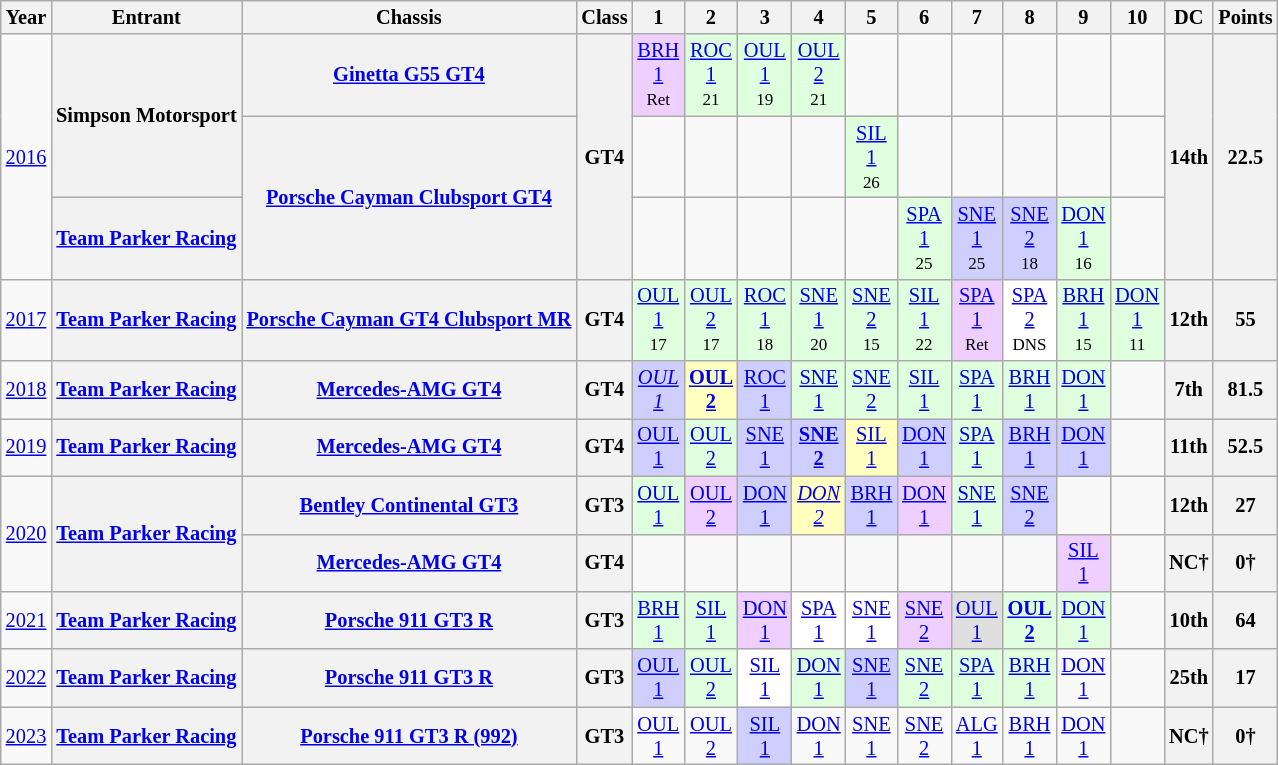<table class="wikitable" style="text-align:center; font-size:85%">
<tr>
<th>Year</th>
<th>Entrant</th>
<th>Chassis</th>
<th>Class</th>
<th>1</th>
<th>2</th>
<th>3</th>
<th>4</th>
<th>5</th>
<th>6</th>
<th>7</th>
<th>8</th>
<th>9</th>
<th>10</th>
<th>DC</th>
<th>Points</th>
</tr>
<tr>
<td rowspan=3><a href='#'>2016</a></td>
<th rowspan=2>Simpson Motorsport</th>
<th><a href='#'>Ginetta G55 GT4</a></th>
<th rowspan=3>GT4</th>
<td style="background:#EFCFFF;"><a href='#'>BRH<br>1</a><br><small>Ret</small></td>
<td style="background:#DFFFDF;"><a href='#'>ROC<br>1</a><br><small>21</small></td>
<td style="background:#DFFFDF;"><a href='#'>OUL<br>1</a><br><small>19</small></td>
<td style="background:#DFFFDF;"><a href='#'>OUL<br>2</a><br><small>21</small></td>
<td></td>
<td></td>
<td></td>
<td></td>
<td></td>
<td></td>
<th rowspan=3>14th</th>
<th rowspan=3>22.5</th>
</tr>
<tr>
<th rowspan=2><a href='#'>Porsche Cayman Clubsport GT4</a></th>
<td></td>
<td></td>
<td></td>
<td></td>
<td style="background:#DFFFDF;"><a href='#'>SIL<br>1</a><br><small>26</small></td>
<td></td>
<td></td>
<td></td>
<td></td>
<td></td>
</tr>
<tr>
<th><a href='#'>Team Parker Racing</a></th>
<td></td>
<td></td>
<td></td>
<td></td>
<td></td>
<td style="background:#DFFFDF;"><a href='#'>SPA<br>1</a><br><small>25</small></td>
<td style="background:#CFCFFF;"><a href='#'>SNE<br>1</a><br><small>25</small></td>
<td style="background:#CFCFFF;"><a href='#'>SNE<br>2</a><br><small>18</small></td>
<td style="background:#DFFFDF;"><a href='#'>DON<br>1</a><br><small>16</small></td>
<td></td>
</tr>
<tr>
<td><a href='#'>2017</a></td>
<th><a href='#'>Team Parker Racing</a></th>
<th><a href='#'>Porsche Cayman GT4 Clubsport MR</a></th>
<th>GT4</th>
<td style="background:#DFFFDF;"><a href='#'>OUL<br>1</a><br><small>17</small></td>
<td style="background:#DFFFDF;"><a href='#'>OUL<br>2</a><br><small>17</small></td>
<td style="background:#DFFFDF;"><a href='#'>ROC<br>1</a><br><small>18</small></td>
<td style="background:#DFFFDF;"><a href='#'>SNE<br>1</a><br><small>20</small></td>
<td style="background:#DFFFDF;"><a href='#'>SNE<br>2</a><br><small>15</small></td>
<td style="background:#DFFFDF;"><a href='#'>SIL<br>1</a><br><small>22</small></td>
<td style="background:#EFCFFF;"><a href='#'>SPA<br>1</a><br><small>Ret</small></td>
<td style="background:#FFFFFF;"><a href='#'>SPA<br>2</a><br><small>DNS</small></td>
<td style="background:#DFFFDF;"><a href='#'>BRH<br>1</a><br><small>15</small></td>
<td style="background:#DFFFDF;"><a href='#'>DON<br>1</a><br><small>11</small></td>
<th>12th</th>
<th>55</th>
</tr>
<tr>
<td><a href='#'>2018</a></td>
<th><a href='#'>Team Parker Racing</a></th>
<th><a href='#'>Mercedes-AMG GT4</a></th>
<th>GT4</th>
<td style="background:#CFCFFF;"><em><a href='#'>OUL<br>1</a></em><br></td>
<td style="background:#FFFFBF;"><strong><a href='#'>OUL<br>2</a></strong><br></td>
<td style="background:#CFCFFF;"><a href='#'>ROC<br>1</a><br></td>
<td style="background:#DFFFDF;"><a href='#'>SNE<br>1</a><br></td>
<td style="background:#DFFFDF;"><a href='#'>SNE<br>2</a><br></td>
<td style="background:#DFFFDF;"><a href='#'>SIL<br>1</a><br></td>
<td style="background:#DFFFDF;"><a href='#'>SPA<br>1</a><br></td>
<td style="background:#DFFFDF;"><a href='#'>BRH<br>1</a><br></td>
<td style="background:#DFFFDF;"><a href='#'>DON<br>1</a><br></td>
<td></td>
<th>7th</th>
<th>81.5</th>
</tr>
<tr>
<td><a href='#'>2019</a></td>
<th><a href='#'>Team Parker Racing</a></th>
<th><a href='#'>Mercedes-AMG GT4</a></th>
<th>GT4</th>
<td style="background:#CFCFFF;"><a href='#'>OUL<br>1</a><br></td>
<td style="background:#DFFFDF;"><a href='#'>OUL<br>2</a><br></td>
<td style="background:#CFCFFF;"><a href='#'>SNE<br>1</a><br></td>
<td style="background:#CFCFFF;"><strong><a href='#'>SNE<br>2</a></strong><br></td>
<td style="background:#FFFFBF;"><a href='#'>SIL<br>1</a><br></td>
<td style="background:#CFCFFF;"><a href='#'>DON<br>1</a><br></td>
<td style="background:#DFFFDF;"><a href='#'>SPA<br>1</a><br></td>
<td style="background:#CFCFFF;"><a href='#'>BRH<br>1</a><br></td>
<td style="background:#CFCFFF;"><a href='#'>DON<br>1</a><br></td>
<td></td>
<th>11th</th>
<th>52.5</th>
</tr>
<tr>
<td rowspan=2><a href='#'>2020</a></td>
<th rowspan=2><a href='#'>Team Parker Racing</a></th>
<th><a href='#'>Bentley Continental GT3</a></th>
<th>GT3</th>
<td style="background:#DFFFDF;"><a href='#'>OUL<br>1</a><br></td>
<td style="background:#EFCFFF;"><a href='#'>OUL<br>2</a><br></td>
<td style="background:#CFCFFF;"><a href='#'>DON<br>1</a><br></td>
<td style="background:#FFFFBF;"><em><a href='#'>DON<br>2</a></em><br></td>
<td style="background:#CFCFFF;"><a href='#'>BRH<br>1</a><br></td>
<td style="background:#EFCFFF;"><a href='#'>DON<br>1</a><br></td>
<td style="background:#DFFFDF;"><a href='#'>SNE<br>1</a><br></td>
<td style="background:#CFCFFF;"><a href='#'>SNE<br>2</a><br></td>
<td></td>
<td></td>
<th>12th</th>
<th>27</th>
</tr>
<tr>
<th><a href='#'>Mercedes-AMG GT4</a></th>
<th>GT4</th>
<td></td>
<td></td>
<td></td>
<td></td>
<td></td>
<td></td>
<td></td>
<td></td>
<td style="background:#EFCFFF;"><a href='#'>SIL<br>1</a><br></td>
<td></td>
<th>NC†</th>
<th>0†</th>
</tr>
<tr>
<td><a href='#'>2021</a></td>
<th><a href='#'>Team Parker Racing</a></th>
<th><a href='#'>Porsche 911 GT3 R</a></th>
<th>GT3</th>
<td style="background:#DFFFDF;"><a href='#'>BRH<br>1</a><br></td>
<td style="background:#DFFFDF;"><a href='#'>SIL<br>1</a><br></td>
<td style="background:#EFCFFF;"><a href='#'>DON<br>1</a><br></td>
<td style="background:#FFFFFF;"><a href='#'>SPA<br>1</a><br></td>
<td style="background:#FFFFFF;"><a href='#'>SNE<br>1</a><br></td>
<td style="background:#EFCFFF;"><a href='#'>SNE<br>2</a><br></td>
<td style="background:#DFDFDF;"><a href='#'>OUL<br>1</a><br></td>
<td style="background:#DFFFDF;"><strong><a href='#'>OUL<br>2</a></strong><br></td>
<td style="background:#DFFFDF;"><a href='#'>DON<br>1</a><br></td>
<td></td>
<th>10th</th>
<th>64</th>
</tr>
<tr>
<td><a href='#'>2022</a></td>
<th><a href='#'>Team Parker Racing</a></th>
<th><a href='#'>Porsche 911 GT3 R</a></th>
<th>GT3</th>
<td style="background:#CFCFFF;"><a href='#'>OUL<br>1</a><br></td>
<td style="background:#DFFFDF;"><a href='#'>OUL<br>2</a><br></td>
<td style="background:#FFFFFF;"><a href='#'>SIL<br>1</a><br></td>
<td style="background:#DFFFDF;"><a href='#'>DON<br>1</a><br></td>
<td style="background:#CFCFFF;"><a href='#'>SNE<br>1</a><br></td>
<td style="background:#DFFFDF;"><a href='#'>SNE<br>2</a><br></td>
<td style="background:#DFFFDF;"><a href='#'>SPA<br>1</a><br></td>
<td style="background:#DFFFDF;"><a href='#'>BRH<br>1</a><br></td>
<td><a href='#'>DON<br>1</a></td>
<td></td>
<th>25th</th>
<th>17</th>
</tr>
<tr>
<td><a href='#'>2023</a></td>
<th><a href='#'>Team Parker Racing</a></th>
<th><a href='#'>Porsche 911 GT3 R (992)</a></th>
<th>GT3</th>
<td><a href='#'>OUL<br>1</a></td>
<td><a href='#'>OUL<br>2</a></td>
<td style="background:#CFCFFF;"><a href='#'>SIL<br>1</a><br></td>
<td><a href='#'>DON<br>1</a></td>
<td><a href='#'>SNE<br>1</a></td>
<td><a href='#'>SNE<br>2</a></td>
<td><a href='#'>ALG<br>1</a></td>
<td><a href='#'>BRH<br>1</a></td>
<td><a href='#'>DON<br>1</a></td>
<td></td>
<th>NC†</th>
<th>0†</th>
</tr>
</table>
